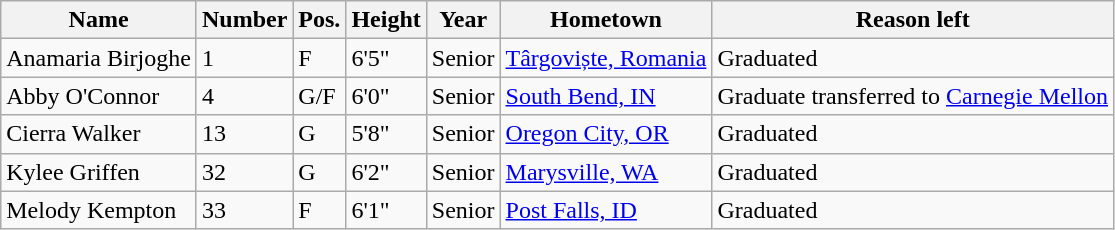<table class="wikitable sortable" border="1">
<tr>
<th>Name</th>
<th>Number</th>
<th>Pos.</th>
<th>Height</th>
<th>Year</th>
<th>Hometown</th>
<th class="unsortable">Reason left</th>
</tr>
<tr>
<td>Anamaria Birjoghe</td>
<td>1</td>
<td>F</td>
<td>6'5"</td>
<td> Senior</td>
<td><a href='#'>Târgoviște, Romania</a></td>
<td>Graduated</td>
</tr>
<tr>
<td>Abby O'Connor</td>
<td>4</td>
<td>G/F</td>
<td>6'0"</td>
<td>Senior</td>
<td><a href='#'>South Bend, IN</a></td>
<td>Graduate transferred to <a href='#'>Carnegie Mellon</a></td>
</tr>
<tr>
<td>Cierra Walker</td>
<td>13</td>
<td>G</td>
<td>5'8"</td>
<td> Senior</td>
<td><a href='#'>Oregon City, OR</a></td>
<td>Graduated</td>
</tr>
<tr>
<td>Kylee Griffen</td>
<td>32</td>
<td>G</td>
<td>6'2"</td>
<td> Senior</td>
<td><a href='#'>Marysville, WA</a></td>
<td>Graduated</td>
</tr>
<tr>
<td>Melody Kempton</td>
<td>33</td>
<td>F</td>
<td>6'1"</td>
<td>Senior</td>
<td><a href='#'>Post Falls, ID</a></td>
<td>Graduated</td>
</tr>
</table>
